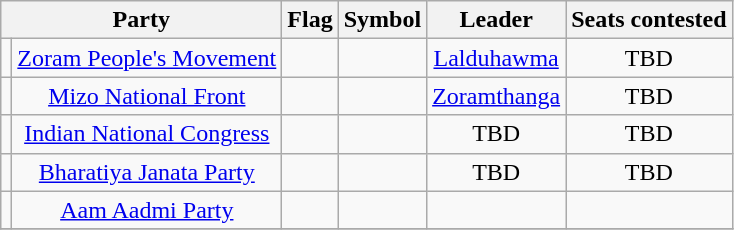<table class="wikitable"  style="text-align:center">
<tr>
<th colspan="2">Party</th>
<th>Flag</th>
<th>Symbol</th>
<th>Leader</th>
<th>Seats contested</th>
</tr>
<tr>
<td></td>
<td><a href='#'>Zoram People's Movement</a></td>
<td></td>
<td></td>
<td><a href='#'>Lalduhawma</a></td>
<td>TBD</td>
</tr>
<tr>
<td></td>
<td><a href='#'>Mizo National Front</a></td>
<td></td>
<td></td>
<td><a href='#'>Zoramthanga</a></td>
<td>TBD</td>
</tr>
<tr>
<td></td>
<td><a href='#'>Indian National Congress</a></td>
<td></td>
<td></td>
<td>TBD</td>
<td>TBD</td>
</tr>
<tr>
<td></td>
<td><a href='#'>Bharatiya Janata Party</a></td>
<td></td>
<td></td>
<td>TBD</td>
<td>TBD</td>
</tr>
<tr>
<td></td>
<td><a href='#'>Aam Aadmi Party</a></td>
<td></td>
<td></td>
<td></td>
<td></td>
</tr>
<tr>
</tr>
</table>
